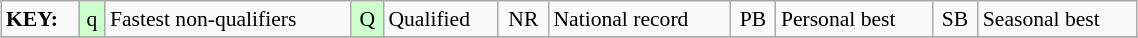<table class="wikitable" style="margin:0.5em auto; font-size:90%;position:relative;" width=60%>
<tr>
<td><strong>KEY:</strong></td>
<td bgcolor=ccffcc align=center>q</td>
<td>Fastest non-qualifiers</td>
<td bgcolor=ccffcc align=center>Q</td>
<td>Qualified</td>
<td align=center>NR</td>
<td>National record</td>
<td align=center>PB</td>
<td>Personal best</td>
<td align=center>SB</td>
<td>Seasonal best</td>
</tr>
<tr>
</tr>
</table>
